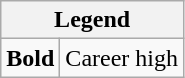<table class="wikitable">
<tr>
<th colspan="2">Legend</th>
</tr>
<tr>
<td><strong>Bold</strong></td>
<td>Career high</td>
</tr>
</table>
